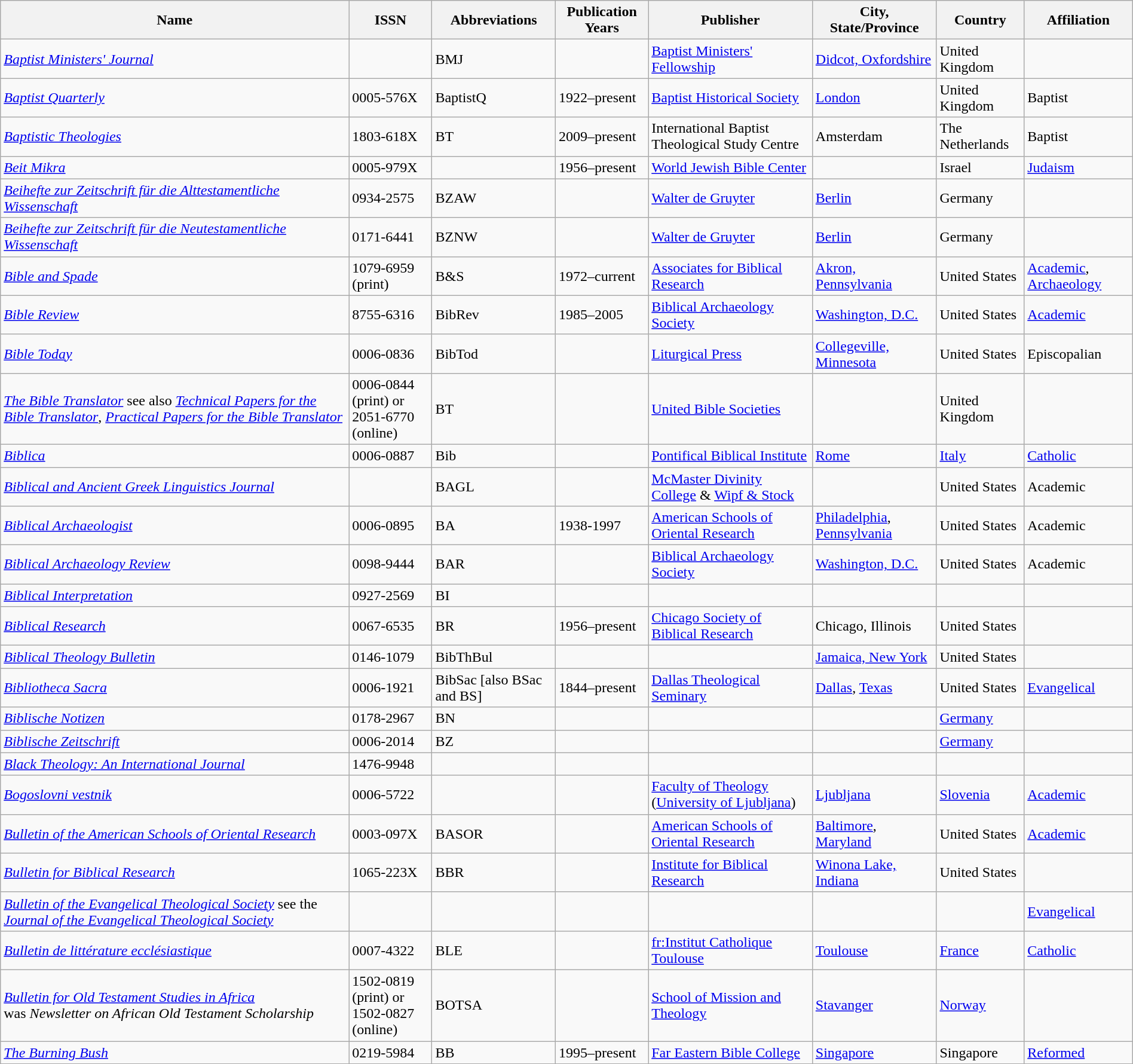<table class="wikitable sortable" style="width: 100%;">
<tr>
<th>Name</th>
<th>ISSN</th>
<th>Abbreviations</th>
<th>Publication Years</th>
<th>Publisher</th>
<th>City, State/Province</th>
<th>Country</th>
<th>Affiliation</th>
</tr>
<tr>
<td><em><a href='#'>Baptist Ministers' Journal</a></em></td>
<td></td>
<td>BMJ</td>
<td></td>
<td><a href='#'>Baptist Ministers' Fellowship</a></td>
<td><a href='#'>Didcot, Oxfordshire</a></td>
<td>United Kingdom</td>
<td></td>
</tr>
<tr>
<td><em><a href='#'>Baptist Quarterly</a></em></td>
<td>0005-576X</td>
<td>BaptistQ</td>
<td>1922–present</td>
<td><a href='#'>Baptist Historical Society</a></td>
<td><a href='#'>London</a></td>
<td>United Kingdom</td>
<td>Baptist</td>
</tr>
<tr>
<td><em><a href='#'>Baptistic Theologies</a></em></td>
<td>1803-618X</td>
<td>BT</td>
<td>2009–present</td>
<td>International Baptist Theological Study Centre</td>
<td>Amsterdam</td>
<td>The Netherlands</td>
<td>Baptist</td>
</tr>
<tr>
<td><em><a href='#'>Beit Mikra</a></em></td>
<td>0005-979X</td>
<td></td>
<td>1956–present</td>
<td><a href='#'>World Jewish Bible Center</a></td>
<td></td>
<td>Israel</td>
<td><a href='#'>Judaism</a></td>
</tr>
<tr>
<td><em><a href='#'>Beihefte zur Zeitschrift für die Alttestamentliche Wissenschaft</a></em></td>
<td>0934-2575</td>
<td>BZAW</td>
<td></td>
<td><a href='#'>Walter de Gruyter</a></td>
<td><a href='#'>Berlin</a></td>
<td>Germany</td>
<td></td>
</tr>
<tr>
<td><em><a href='#'>Beihefte zur Zeitschrift für die Neutestamentliche Wissenschaft</a></em></td>
<td>0171-6441</td>
<td>BZNW</td>
<td></td>
<td><a href='#'>Walter de Gruyter</a></td>
<td><a href='#'>Berlin</a></td>
<td>Germany</td>
<td></td>
</tr>
<tr>
<td><em><a href='#'>Bible and Spade</a></em></td>
<td>1079-6959 (print)</td>
<td>B&S</td>
<td>1972–current</td>
<td><a href='#'>Associates for Biblical Research</a></td>
<td><a href='#'>Akron, Pennsylvania</a></td>
<td>United States</td>
<td><a href='#'>Academic</a>, <a href='#'>Archaeology</a></td>
</tr>
<tr>
<td><em><a href='#'>Bible Review</a></em></td>
<td>8755-6316</td>
<td>BibRev</td>
<td>1985–2005</td>
<td><a href='#'>Biblical Archaeology Society</a></td>
<td><a href='#'>Washington, D.C.</a></td>
<td>United States</td>
<td><a href='#'>Academic</a></td>
</tr>
<tr>
<td><em><a href='#'>Bible Today</a></em></td>
<td>0006-0836</td>
<td>BibTod</td>
<td></td>
<td><a href='#'>Liturgical Press</a></td>
<td><a href='#'>Collegeville, Minnesota</a></td>
<td>United States</td>
<td>Episcopalian</td>
</tr>
<tr>
<td><em><a href='#'>The Bible Translator</a></em> see also <em><a href='#'>Technical Papers for the Bible Translator</a></em>, <em><a href='#'>Practical Papers for the Bible Translator</a></em></td>
<td>0006-0844 (print) or<br> 2051-6770 (online)</td>
<td>BT</td>
<td></td>
<td><a href='#'>United Bible Societies</a></td>
<td></td>
<td>United Kingdom</td>
<td></td>
</tr>
<tr>
<td><em><a href='#'>Biblica</a></em></td>
<td>0006-0887</td>
<td>Bib</td>
<td></td>
<td><a href='#'>Pontifical Biblical Institute</a></td>
<td><a href='#'>Rome</a></td>
<td><a href='#'>Italy</a></td>
<td><a href='#'>Catholic</a></td>
</tr>
<tr>
<td><em><a href='#'>Biblical and Ancient Greek Linguistics Journal</a></em></td>
<td></td>
<td>BAGL</td>
<td></td>
<td><a href='#'>McMaster Divinity College</a> & <a href='#'>Wipf & Stock</a></td>
<td></td>
<td>United States</td>
<td>Academic</td>
</tr>
<tr>
<td><em><a href='#'>Biblical Archaeologist</a></em></td>
<td>0006-0895</td>
<td>BA</td>
<td>1938-1997</td>
<td><a href='#'>American Schools of Oriental Research</a></td>
<td><a href='#'>Philadelphia</a>, <a href='#'>Pennsylvania</a></td>
<td>United States</td>
<td>Academic</td>
</tr>
<tr>
<td><em><a href='#'>Biblical Archaeology Review</a></em></td>
<td>0098-9444</td>
<td>BAR</td>
<td></td>
<td><a href='#'>Biblical Archaeology Society</a></td>
<td><a href='#'>Washington, D.C.</a></td>
<td>United States</td>
<td>Academic</td>
</tr>
<tr>
<td><em><a href='#'>Biblical Interpretation</a></em></td>
<td>0927-2569</td>
<td>BI</td>
<td></td>
<td></td>
<td></td>
<td></td>
<td></td>
</tr>
<tr>
<td><em><a href='#'>Biblical Research</a></em></td>
<td>0067-6535</td>
<td>BR</td>
<td>1956–present</td>
<td><a href='#'>Chicago Society of Biblical Research</a></td>
<td>Chicago, Illinois</td>
<td>United States</td>
<td></td>
</tr>
<tr>
<td><em><a href='#'>Biblical Theology Bulletin</a></em></td>
<td>0146-1079</td>
<td>BibThBul</td>
<td></td>
<td></td>
<td><a href='#'>Jamaica, New York</a></td>
<td>United States</td>
<td></td>
</tr>
<tr>
<td><em><a href='#'>Bibliotheca Sacra</a></em></td>
<td>0006-1921</td>
<td>BibSac [also BSac and BS]</td>
<td>1844–present</td>
<td><a href='#'>Dallas Theological Seminary</a></td>
<td><a href='#'>Dallas</a>, <a href='#'>Texas</a></td>
<td>United States</td>
<td><a href='#'>Evangelical</a></td>
</tr>
<tr>
<td><em><a href='#'>Biblische Notizen</a></em></td>
<td>0178-2967</td>
<td>BN</td>
<td></td>
<td></td>
<td></td>
<td><a href='#'>Germany</a></td>
<td></td>
</tr>
<tr>
<td><em><a href='#'>Biblische Zeitschrift</a></em></td>
<td>0006-2014</td>
<td>BZ</td>
<td></td>
<td></td>
<td></td>
<td><a href='#'>Germany</a></td>
<td></td>
</tr>
<tr>
<td><em><a href='#'>Black Theology: An International Journal</a></em></td>
<td>1476-9948</td>
<td></td>
<td></td>
<td></td>
<td></td>
<td></td>
<td></td>
</tr>
<tr>
<td><em><a href='#'>Bogoslovni vestnik</a></em></td>
<td>0006-5722</td>
<td></td>
<td></td>
<td><a href='#'>Faculty of Theology</a> (<a href='#'>University of Ljubljana</a>)</td>
<td><a href='#'>Ljubljana</a></td>
<td><a href='#'>Slovenia</a></td>
<td><a href='#'>Academic</a></td>
</tr>
<tr>
<td><em><a href='#'>Bulletin of the American Schools of Oriental Research</a></em></td>
<td>0003-097X</td>
<td>BASOR</td>
<td></td>
<td><a href='#'>American Schools of Oriental Research</a></td>
<td><a href='#'>Baltimore</a>, <a href='#'>Maryland</a></td>
<td>United States</td>
<td><a href='#'>Academic</a></td>
</tr>
<tr>
<td><em><a href='#'>Bulletin for Biblical Research</a></em></td>
<td>1065-223X</td>
<td>BBR</td>
<td></td>
<td><a href='#'>Institute for Biblical Research</a></td>
<td><a href='#'>Winona Lake, Indiana</a></td>
<td>United States</td>
<td></td>
</tr>
<tr>
<td><em><a href='#'>Bulletin of the Evangelical Theological Society</a></em> see the <em><a href='#'>Journal of the Evangelical Theological Society</a></em></td>
<td></td>
<td></td>
<td></td>
<td></td>
<td></td>
<td></td>
<td><a href='#'>Evangelical</a></td>
</tr>
<tr>
<td><em><a href='#'>Bulletin de littérature ecclésiastique</a></em> </td>
<td>0007-4322</td>
<td>BLE</td>
<td></td>
<td><a href='#'>fr:Institut Catholique Toulouse</a></td>
<td><a href='#'>Toulouse</a></td>
<td><a href='#'>France</a></td>
<td><a href='#'>Catholic</a></td>
</tr>
<tr>
<td><em><a href='#'>Bulletin for Old Testament Studies in Africa</a></em> <br>was <em>Newsletter on African Old Testament Scholarship</em></td>
<td>1502-0819 (print) or<br>1502-0827 (online)</td>
<td>BOTSA</td>
<td></td>
<td><a href='#'>School of Mission and Theology</a></td>
<td><a href='#'>Stavanger</a></td>
<td><a href='#'>Norway</a></td>
<td></td>
</tr>
<tr>
<td><em><a href='#'>The Burning Bush</a></em></td>
<td>0219-5984</td>
<td>BB</td>
<td>1995–present</td>
<td><a href='#'>Far Eastern Bible College</a></td>
<td><a href='#'>Singapore</a></td>
<td>Singapore</td>
<td><a href='#'>Reformed</a></td>
</tr>
<tr>
</tr>
</table>
